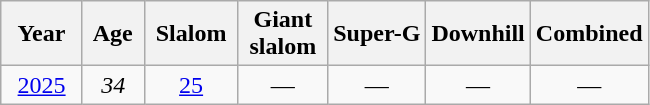<table class=wikitable style="text-align:center">
<tr>
<th>  Year  </th>
<th> Age </th>
<th> Slalom </th>
<th> Giant <br> slalom </th>
<th>Super-G</th>
<th>Downhill</th>
<th>Combined</th>
</tr>
<tr>
<td><a href='#'>2025</a></td>
<td><em>34</em></td>
<td><a href='#'>25</a></td>
<td>—</td>
<td>—</td>
<td>—</td>
<td>—</td>
</tr>
</table>
